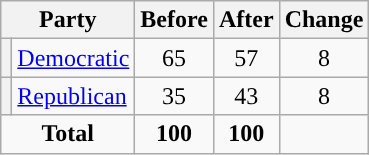<table class="wikitable" style="text-align:center;">
<tr>
<th colspan="2">Party</th>
<th>Before</th>
<th>After</th>
<th>Change</th>
</tr>
<tr>
<th style="background-color:"></th>
<td style="text-align:left;"><a href='#'>Democratic</a></td>
<td>65</td>
<td>57</td>
<td> 8</td>
</tr>
<tr>
<th style="background-color:"></th>
<td style="text-align:left;"><a href='#'>Republican</a></td>
<td>35</td>
<td>43</td>
<td> 8</td>
</tr>
<tr>
<td colspan="2"><strong>Total</strong></td>
<td><strong>100</strong></td>
<td><strong>100</strong></td>
<td></td>
</tr>
</table>
